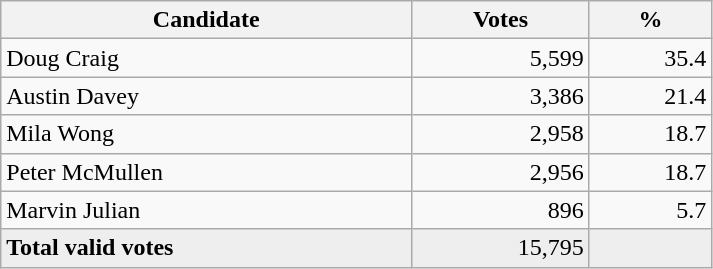<table style="width:475px;" class="wikitable">
<tr>
<th align="center">Candidate</th>
<th align="center">Votes</th>
<th align="center">%</th>
</tr>
<tr>
<td align="left">Doug Craig</td>
<td align="right">5,599</td>
<td align="right">35.4</td>
</tr>
<tr>
<td align="left">Austin Davey</td>
<td align="right">3,386</td>
<td align="right">21.4</td>
</tr>
<tr>
<td align="left">Mila Wong</td>
<td align="right">2,958</td>
<td align="right">18.7</td>
</tr>
<tr>
<td align="left">Peter McMullen</td>
<td align="right">2,956</td>
<td align="right">18.7</td>
</tr>
<tr>
<td align="left">Marvin Julian</td>
<td align="right">896</td>
<td align="right">5.7</td>
</tr>
<tr bgcolor="#EEEEEE">
<td align="left"><strong>Total valid votes</strong></td>
<td align="right">15,795</td>
<td align="right"></td>
</tr>
</table>
